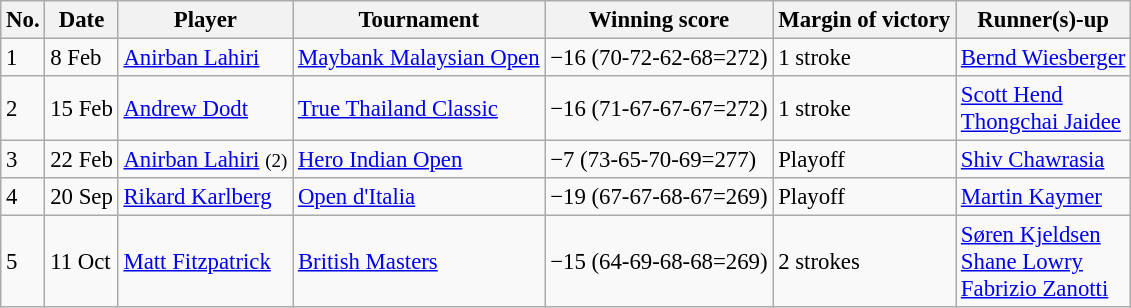<table class="wikitable" style="font-size:95%;">
<tr>
<th>No.</th>
<th>Date</th>
<th>Player</th>
<th>Tournament</th>
<th>Winning score</th>
<th>Margin of victory</th>
<th>Runner(s)-up</th>
</tr>
<tr>
<td>1</td>
<td>8 Feb</td>
<td> <a href='#'>Anirban Lahiri</a></td>
<td><a href='#'>Maybank Malaysian Open</a></td>
<td>−16 (70-72-62-68=272)</td>
<td>1 stroke</td>
<td> <a href='#'>Bernd Wiesberger</a></td>
</tr>
<tr>
<td>2</td>
<td>15 Feb</td>
<td> <a href='#'>Andrew Dodt</a></td>
<td><a href='#'>True Thailand Classic</a></td>
<td>−16 (71-67-67-67=272)</td>
<td>1 stroke</td>
<td> <a href='#'>Scott Hend</a><br> <a href='#'>Thongchai Jaidee</a></td>
</tr>
<tr>
<td>3</td>
<td>22 Feb</td>
<td> <a href='#'>Anirban Lahiri</a> <small>(2)</small></td>
<td><a href='#'>Hero Indian Open</a></td>
<td>−7 (73-65-70-69=277)</td>
<td>Playoff</td>
<td> <a href='#'>Shiv Chawrasia</a></td>
</tr>
<tr>
<td>4</td>
<td>20 Sep</td>
<td> <a href='#'>Rikard Karlberg</a></td>
<td><a href='#'>Open d'Italia</a></td>
<td>−19 (67-67-68-67=269)</td>
<td>Playoff</td>
<td> <a href='#'>Martin Kaymer</a></td>
</tr>
<tr>
<td>5</td>
<td>11 Oct</td>
<td> <a href='#'>Matt Fitzpatrick</a></td>
<td><a href='#'>British Masters</a></td>
<td>−15 (64-69-68-68=269)</td>
<td>2 strokes</td>
<td> <a href='#'>Søren Kjeldsen</a><br> <a href='#'>Shane Lowry</a><br> <a href='#'>Fabrizio Zanotti</a></td>
</tr>
</table>
